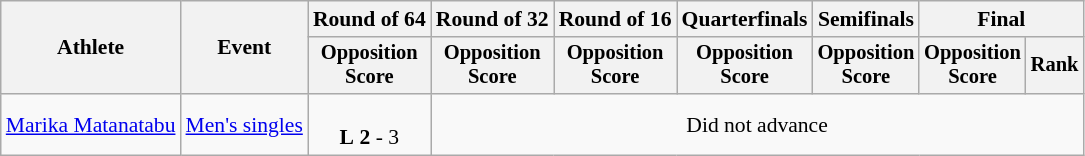<table class=wikitable style=font-size:90%;text-align:center>
<tr>
<th rowspan=2>Athlete</th>
<th rowspan=2>Event</th>
<th>Round of 64</th>
<th>Round of 32</th>
<th>Round of 16</th>
<th>Quarterfinals</th>
<th>Semifinals</th>
<th colspan=2>Final</th>
</tr>
<tr style=font-size:95%>
<th>Opposition<br>Score</th>
<th>Opposition<br>Score</th>
<th>Opposition<br>Score</th>
<th>Opposition<br>Score</th>
<th>Opposition<br>Score</th>
<th>Opposition<br>Score</th>
<th>Rank</th>
</tr>
<tr>
<td align=left><a href='#'>Marika Matanatabu</a></td>
<td align=left><a href='#'>Men's singles</a></td>
<td><br><strong>L</strong> <strong>2</strong> - 3</td>
<td colspan=6>Did not advance</td>
</tr>
</table>
